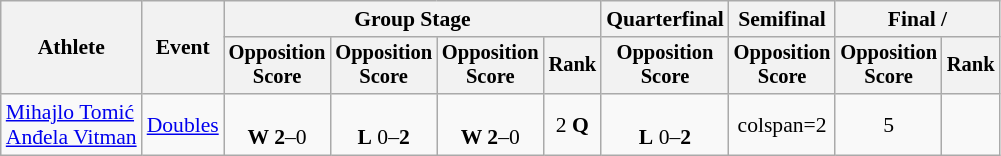<table class="wikitable" style="font-size:90%">
<tr>
<th rowspan=2>Athlete</th>
<th rowspan=2>Event</th>
<th colspan=4>Group Stage</th>
<th>Quarterfinal</th>
<th>Semifinal</th>
<th colspan=2>Final / </th>
</tr>
<tr style="font-size:95%">
<th>Opposition<br>Score</th>
<th>Opposition<br>Score</th>
<th>Opposition<br>Score</th>
<th>Rank</th>
<th>Opposition<br>Score</th>
<th>Opposition<br>Score</th>
<th>Opposition<br>Score</th>
<th>Rank</th>
</tr>
<tr align=center>
<td align=left><a href='#'>Mihajlo Tomić</a><br><a href='#'>Anđela Vitman</a></td>
<td align=left><a href='#'>Doubles</a></td>
<td><br><strong>W 2</strong>–0</td>
<td><br><strong>L</strong> 0–<strong>2</strong></td>
<td><br><strong>W 2</strong>–0</td>
<td>2 <strong>Q</strong></td>
<td><br><strong>L</strong> 0–<strong>2</strong></td>
<td>colspan=2 </td>
<td>5</td>
</tr>
</table>
